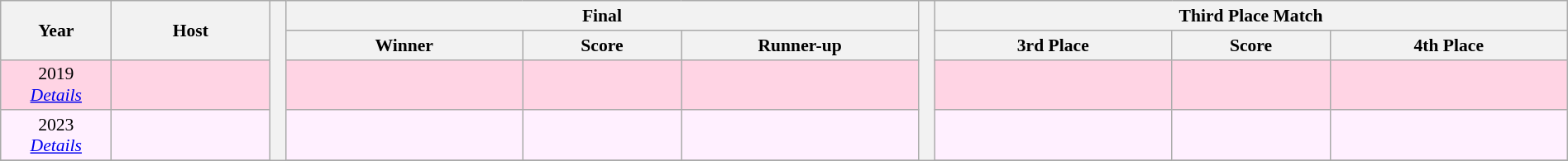<table class="wikitable" style="font-size: 90%; text-align: center; width: 100%;">
<tr>
<th rowspan="2" width="7%">Year</th>
<th rowspan="2" width="10%">Host</th>
<th width="1%" rowspan=5></th>
<th colspan="3">Final</th>
<th width="1%" rowspan=5></th>
<th colspan="3">Third Place Match</th>
</tr>
<tr>
<th width="15%">Winner</th>
<th width="10%">Score</th>
<th width="15%">Runner-up</th>
<th width="15%">3rd Place</th>
<th width="10%">Score</th>
<th width="15%">4th Place</th>
</tr>
<tr align="center" bgcolor="#ffd4e4">
<td>2019<br><em><a href='#'>Details</a></em></td>
<td align=left></td>
<td><strong></strong></td>
<td></td>
<td></td>
<td></td>
<td></td>
<td></td>
</tr>
<tr align="center" bgcolor="#fff0ff">
<td>2023<br><em><a href='#'>Details</a></em></td>
<td align=left></td>
<td><strong></strong></td>
<td></td>
<td></td>
<td></td>
<td></td>
<td></td>
</tr>
<tr align="center" bgcolor="#ffd4e4">
</tr>
</table>
